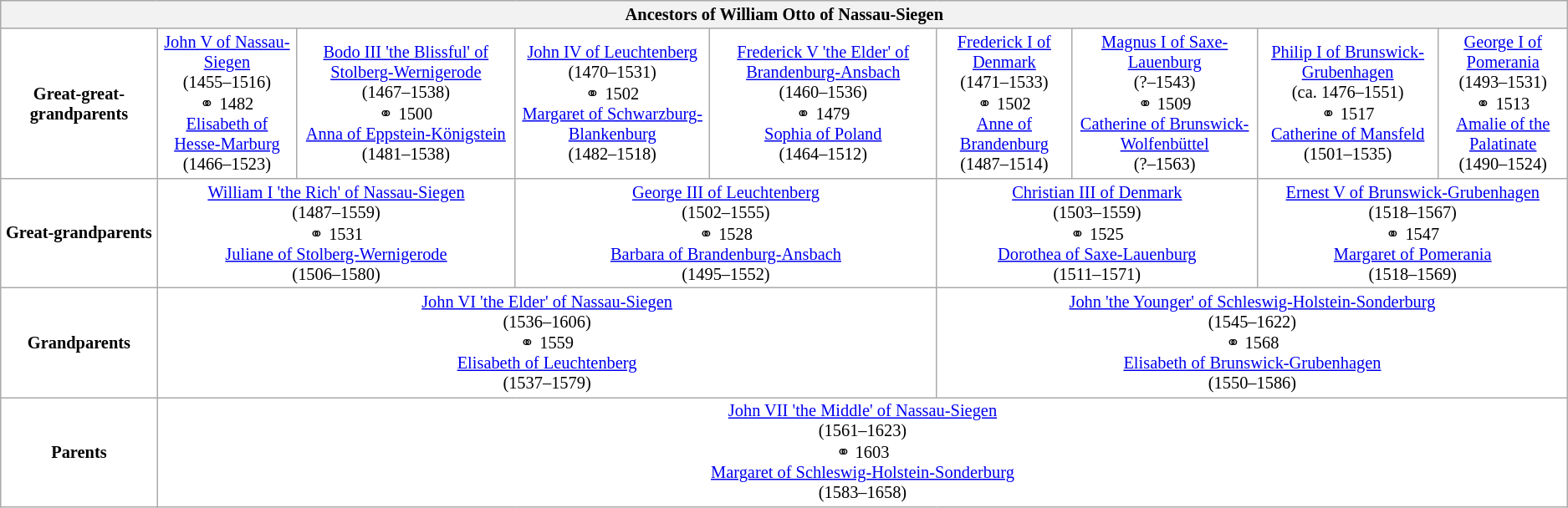<table class="wikitable" style="background:#FFFFFF; font-size:85%; text-align:center">
<tr bgcolor="#E0E0E0">
<th colspan="9">Ancestors of William Otto of Nassau-Siegen</th>
</tr>
<tr>
<td><strong>Great-great-grandparents</strong></td>
<td colspan="1"><a href='#'>John V of Nassau-Siegen</a><br>(1455–1516)<br>⚭ 1482<br><a href='#'>Elisabeth of Hesse-Marburg</a><br>(1466–1523)</td>
<td colspan="1"><a href='#'>Bodo III 'the Blissful' of Stolberg-Wernigerode</a><br>(1467–1538)<br>⚭ 1500<br><a href='#'>Anna of Eppstein-Königstein</a><br>(1481–1538)</td>
<td colspan="1"><a href='#'>John IV of Leuchtenberg</a><br>(1470–1531)<br>⚭ 1502<br><a href='#'>Margaret of Schwarzburg-Blankenburg</a><br>(1482–1518)</td>
<td colspan="1"><a href='#'>Frederick V 'the Elder' of Brandenburg-Ansbach</a><br>(1460–1536)<br>⚭ 1479<br><a href='#'>Sophia of Poland</a><br>(1464–1512)</td>
<td colspan="1"><a href='#'>Frederick&nbsp;I of Denmark</a><br>(1471–1533)<br>⚭ 1502<br><a href='#'>Anne of Brandenburg</a><br>(1487–1514)</td>
<td colspan="1"><a href='#'>Magnus I of Saxe-Lauenburg</a><br>(?–1543)<br>⚭ 1509<br><a href='#'>Catherine of Brunswick-Wolfenbüttel</a><br>(?–1563)</td>
<td colspan="1"><a href='#'>Philip I of Brunswick-Grubenhagen</a><br>(ca. 1476–1551)<br>⚭ 1517<br><a href='#'>Catherine of Mansfeld</a><br>(1501–1535)</td>
<td colspan="1"><a href='#'>George I of Pomerania</a><br>(1493–1531)<br>⚭ 1513<br><a href='#'>Amalie of the Palatinate</a><br>(1490–1524)</td>
</tr>
<tr>
<td><strong>Great-grandparents</strong></td>
<td colspan="2"><a href='#'>William I 'the Rich' of Nassau-Siegen</a><br>(1487–1559)<br>⚭ 1531<br><a href='#'>Juliane of Stolberg-Wernigerode</a><br>(1506–1580)</td>
<td colspan="2"><a href='#'>George III of Leuchtenberg</a><br>(1502–1555)<br>⚭ 1528<br><a href='#'>Barbara of Brandenburg-Ansbach</a><br>(1495–1552)</td>
<td colspan="2"><a href='#'>Christian&nbsp;III of Denmark</a><br>(1503–1559)<br>⚭ 1525<br><a href='#'>Dorothea of Saxe-Lauenburg</a><br>(1511–1571)</td>
<td colspan="2"><a href='#'>Ernest V of Brunswick-Grubenhagen</a><br>(1518–1567)<br>⚭ 1547<br><a href='#'>Margaret of Pomerania</a><br>(1518–1569)</td>
</tr>
<tr>
<td><strong>Grandparents</strong></td>
<td colspan="4"><a href='#'>John VI 'the Elder' of Nassau-Siegen</a><br>(1536–1606)<br>⚭ 1559<br><a href='#'>Elisabeth of Leuchtenberg</a><br>(1537–1579)</td>
<td colspan="4"><a href='#'>John 'the Younger' of Schleswig-Holstein-Sonderburg</a><br>(1545–1622)<br>⚭ 1568<br><a href='#'>Elisabeth of Brunswick-Grubenhagen</a><br>(1550–1586)</td>
</tr>
<tr>
<td><strong>Parents</strong></td>
<td colspan="8"><a href='#'>John VII 'the Middle' of Nassau-Siegen</a><br>(1561–1623)<br>⚭ 1603<br><a href='#'>Margaret of Schleswig-Holstein-Sonderburg</a><br>(1583–1658)</td>
</tr>
</table>
